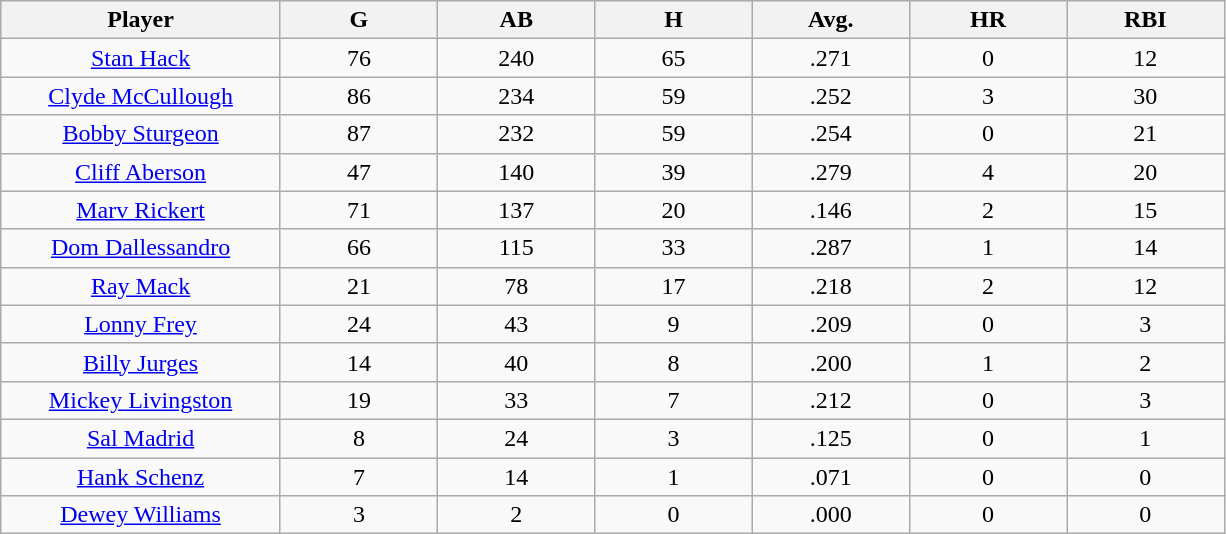<table class="wikitable sortable" style="text-align:center;">
<tr>
<th bgcolor="#DDDDFF" width="16%">Player</th>
<th bgcolor="#DDDDFF" width="9%">G</th>
<th bgcolor="#DDDDFF" width="9%">AB</th>
<th bgcolor="#DDDDFF" width="9%">H</th>
<th bgcolor="#DDDDFF" width="9%">Avg.</th>
<th bgcolor="#DDDDFF" width="9%">HR</th>
<th bgcolor="#DDDDFF" width="9%">RBI</th>
</tr>
<tr>
<td><a href='#'>Stan Hack</a></td>
<td>76</td>
<td>240</td>
<td>65</td>
<td>.271</td>
<td>0</td>
<td>12</td>
</tr>
<tr>
<td><a href='#'>Clyde McCullough</a></td>
<td>86</td>
<td>234</td>
<td>59</td>
<td>.252</td>
<td>3</td>
<td>30</td>
</tr>
<tr>
<td><a href='#'>Bobby Sturgeon</a></td>
<td>87</td>
<td>232</td>
<td>59</td>
<td>.254</td>
<td>0</td>
<td>21</td>
</tr>
<tr>
<td><a href='#'>Cliff Aberson</a></td>
<td>47</td>
<td>140</td>
<td>39</td>
<td>.279</td>
<td>4</td>
<td>20</td>
</tr>
<tr>
<td><a href='#'>Marv Rickert</a></td>
<td>71</td>
<td>137</td>
<td>20</td>
<td>.146</td>
<td>2</td>
<td>15</td>
</tr>
<tr>
<td><a href='#'>Dom Dallessandro</a></td>
<td>66</td>
<td>115</td>
<td>33</td>
<td>.287</td>
<td>1</td>
<td>14</td>
</tr>
<tr>
<td><a href='#'>Ray Mack</a></td>
<td>21</td>
<td>78</td>
<td>17</td>
<td>.218</td>
<td>2</td>
<td>12</td>
</tr>
<tr>
<td><a href='#'>Lonny Frey</a></td>
<td>24</td>
<td>43</td>
<td>9</td>
<td>.209</td>
<td>0</td>
<td>3</td>
</tr>
<tr>
<td><a href='#'>Billy Jurges</a></td>
<td>14</td>
<td>40</td>
<td>8</td>
<td>.200</td>
<td>1</td>
<td>2</td>
</tr>
<tr>
<td><a href='#'>Mickey Livingston</a></td>
<td>19</td>
<td>33</td>
<td>7</td>
<td>.212</td>
<td>0</td>
<td>3</td>
</tr>
<tr>
<td><a href='#'>Sal Madrid</a></td>
<td>8</td>
<td>24</td>
<td>3</td>
<td>.125</td>
<td>0</td>
<td>1</td>
</tr>
<tr>
<td><a href='#'>Hank Schenz</a></td>
<td>7</td>
<td>14</td>
<td>1</td>
<td>.071</td>
<td>0</td>
<td>0</td>
</tr>
<tr>
<td><a href='#'>Dewey Williams</a></td>
<td>3</td>
<td>2</td>
<td>0</td>
<td>.000</td>
<td>0</td>
<td>0</td>
</tr>
</table>
